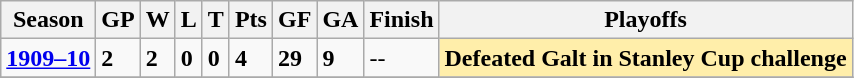<table class="wikitable">
<tr>
<th>Season</th>
<th>GP</th>
<th>W</th>
<th>L</th>
<th>T</th>
<th>Pts</th>
<th>GF</th>
<th>GA</th>
<th>Finish</th>
<th>Playoffs</th>
</tr>
<tr>
<td><strong><a href='#'>1909–10</a></strong></td>
<td><strong>2</strong></td>
<td><strong>2</strong></td>
<td><strong>0</strong></td>
<td><strong>0</strong></td>
<td><strong>4</strong></td>
<td><strong>29</strong></td>
<td><strong>9</strong></td>
<td>--</td>
<td bgcolor="#ffeeaa"><strong>Defeated Galt in Stanley Cup challenge</strong></td>
</tr>
<tr>
</tr>
</table>
